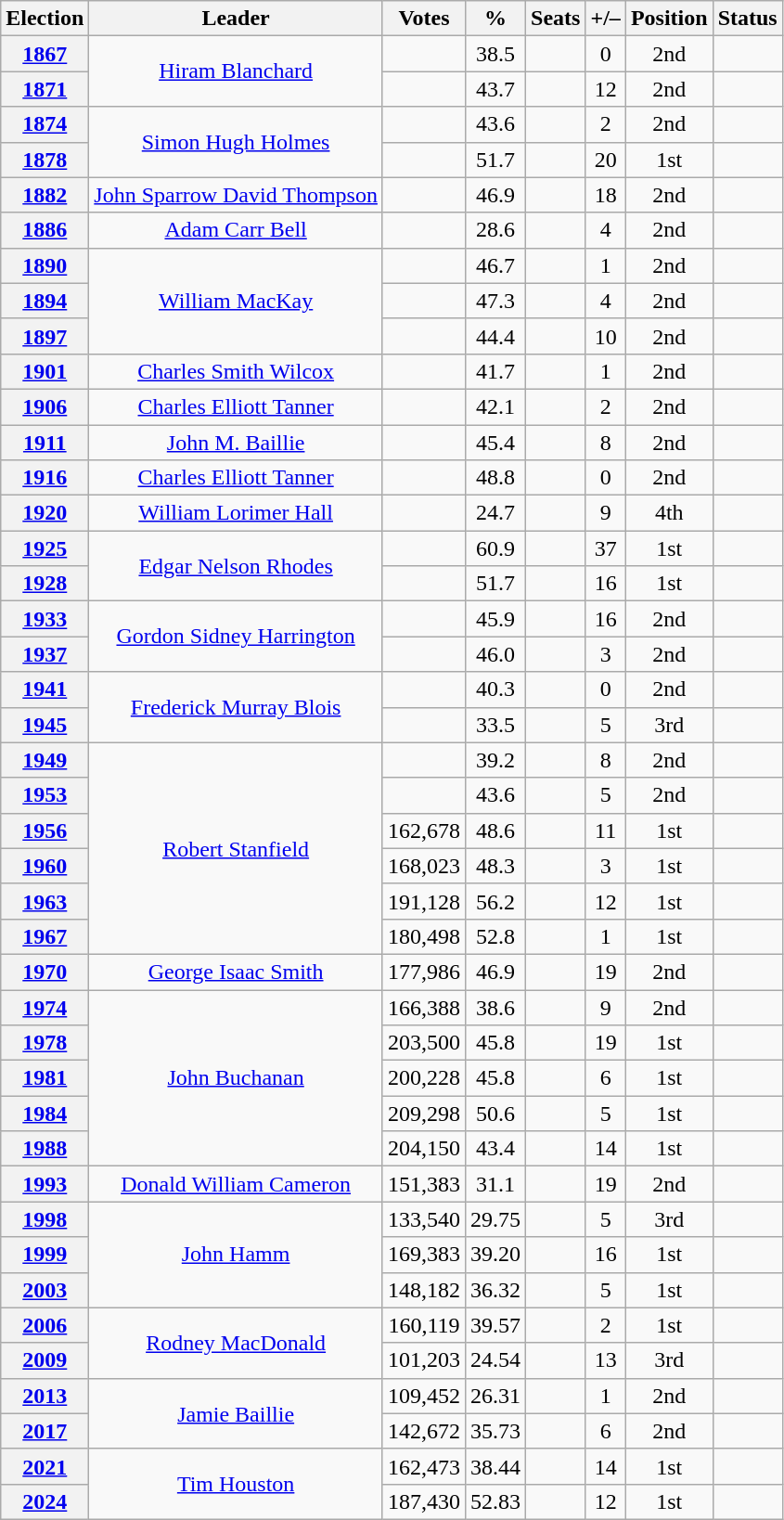<table class=wikitable style="text-align: center;">
<tr>
<th>Election</th>
<th>Leader</th>
<th>Votes</th>
<th>%</th>
<th>Seats</th>
<th>+/–</th>
<th>Position</th>
<th>Status</th>
</tr>
<tr>
<th><a href='#'>1867</a></th>
<td rowspan=2><a href='#'>Hiram Blanchard</a></td>
<td></td>
<td>38.5</td>
<td></td>
<td> 0</td>
<td> 2nd</td>
<td></td>
</tr>
<tr>
<th><a href='#'>1871</a></th>
<td></td>
<td>43.7</td>
<td></td>
<td> 12</td>
<td> 2nd</td>
<td></td>
</tr>
<tr>
<th><a href='#'>1874</a></th>
<td rowspan=2><a href='#'>Simon Hugh Holmes</a></td>
<td></td>
<td>43.6</td>
<td></td>
<td> 2</td>
<td> 2nd</td>
<td></td>
</tr>
<tr>
<th><a href='#'>1878</a></th>
<td></td>
<td>51.7</td>
<td></td>
<td> 20</td>
<td> 1st</td>
<td></td>
</tr>
<tr>
<th><a href='#'>1882</a></th>
<td><a href='#'>John Sparrow David Thompson</a></td>
<td></td>
<td>46.9</td>
<td></td>
<td> 18</td>
<td> 2nd</td>
<td></td>
</tr>
<tr>
<th><a href='#'>1886</a></th>
<td><a href='#'>Adam Carr Bell</a></td>
<td></td>
<td>28.6</td>
<td></td>
<td> 4</td>
<td> 2nd</td>
<td></td>
</tr>
<tr>
<th><a href='#'>1890</a></th>
<td rowspan=3><a href='#'>William MacKay</a></td>
<td></td>
<td>46.7</td>
<td></td>
<td> 1</td>
<td> 2nd</td>
<td></td>
</tr>
<tr>
<th><a href='#'>1894</a></th>
<td></td>
<td>47.3</td>
<td></td>
<td> 4</td>
<td> 2nd</td>
<td></td>
</tr>
<tr>
<th><a href='#'>1897</a></th>
<td></td>
<td>44.4</td>
<td></td>
<td> 10</td>
<td> 2nd</td>
<td></td>
</tr>
<tr>
<th><a href='#'>1901</a></th>
<td><a href='#'>Charles Smith Wilcox</a></td>
<td></td>
<td>41.7</td>
<td></td>
<td> 1</td>
<td> 2nd</td>
<td></td>
</tr>
<tr>
<th><a href='#'>1906</a></th>
<td><a href='#'>Charles Elliott Tanner</a></td>
<td></td>
<td>42.1</td>
<td></td>
<td> 2</td>
<td> 2nd</td>
<td></td>
</tr>
<tr>
<th><a href='#'>1911</a></th>
<td><a href='#'>John M. Baillie</a></td>
<td></td>
<td>45.4</td>
<td></td>
<td> 8</td>
<td> 2nd</td>
<td></td>
</tr>
<tr>
<th><a href='#'>1916</a></th>
<td><a href='#'>Charles Elliott Tanner</a></td>
<td></td>
<td>48.8</td>
<td></td>
<td> 0</td>
<td> 2nd</td>
<td></td>
</tr>
<tr>
<th><a href='#'>1920</a></th>
<td><a href='#'>William Lorimer Hall</a></td>
<td></td>
<td>24.7</td>
<td></td>
<td> 9</td>
<td> 4th</td>
<td></td>
</tr>
<tr>
<th><a href='#'>1925</a></th>
<td rowspan=2><a href='#'>Edgar Nelson Rhodes</a></td>
<td></td>
<td>60.9</td>
<td></td>
<td> 37</td>
<td> 1st</td>
<td></td>
</tr>
<tr>
<th><a href='#'>1928</a></th>
<td></td>
<td>51.7</td>
<td></td>
<td> 16</td>
<td> 1st</td>
<td></td>
</tr>
<tr>
<th><a href='#'>1933</a></th>
<td rowspan=2><a href='#'>Gordon Sidney Harrington</a></td>
<td></td>
<td>45.9</td>
<td></td>
<td> 16</td>
<td> 2nd</td>
<td></td>
</tr>
<tr>
<th><a href='#'>1937</a></th>
<td></td>
<td>46.0</td>
<td></td>
<td> 3</td>
<td> 2nd</td>
<td></td>
</tr>
<tr>
<th><a href='#'>1941</a></th>
<td rowspan=2><a href='#'>Frederick Murray Blois</a></td>
<td></td>
<td>40.3</td>
<td></td>
<td> 0</td>
<td> 2nd</td>
<td></td>
</tr>
<tr>
<th><a href='#'>1945</a></th>
<td></td>
<td>33.5</td>
<td></td>
<td> 5</td>
<td> 3rd</td>
<td></td>
</tr>
<tr>
<th><a href='#'>1949</a></th>
<td rowspan=6><a href='#'>Robert Stanfield</a></td>
<td></td>
<td>39.2</td>
<td></td>
<td> 8</td>
<td> 2nd</td>
<td></td>
</tr>
<tr>
<th><a href='#'>1953</a></th>
<td></td>
<td>43.6</td>
<td></td>
<td> 5</td>
<td> 2nd</td>
<td></td>
</tr>
<tr>
<th><a href='#'>1956</a></th>
<td>162,678</td>
<td>48.6</td>
<td></td>
<td> 11</td>
<td> 1st</td>
<td></td>
</tr>
<tr>
<th><a href='#'>1960</a></th>
<td>168,023</td>
<td>48.3</td>
<td></td>
<td> 3</td>
<td> 1st</td>
<td></td>
</tr>
<tr>
<th><a href='#'>1963</a></th>
<td>191,128</td>
<td>56.2</td>
<td></td>
<td> 12</td>
<td> 1st</td>
<td></td>
</tr>
<tr>
<th><a href='#'>1967</a></th>
<td>180,498</td>
<td>52.8</td>
<td></td>
<td> 1</td>
<td> 1st</td>
<td></td>
</tr>
<tr>
<th><a href='#'>1970</a></th>
<td><a href='#'>George Isaac Smith</a></td>
<td>177,986</td>
<td>46.9</td>
<td></td>
<td> 19</td>
<td> 2nd</td>
<td></td>
</tr>
<tr>
<th><a href='#'>1974</a></th>
<td rowspan=5><a href='#'>John Buchanan</a></td>
<td>166,388</td>
<td>38.6</td>
<td></td>
<td> 9</td>
<td> 2nd</td>
<td></td>
</tr>
<tr>
<th><a href='#'>1978</a></th>
<td>203,500</td>
<td>45.8</td>
<td></td>
<td> 19</td>
<td> 1st</td>
<td></td>
</tr>
<tr>
<th><a href='#'>1981</a></th>
<td>200,228</td>
<td>45.8</td>
<td></td>
<td> 6</td>
<td> 1st</td>
<td></td>
</tr>
<tr>
<th><a href='#'>1984</a></th>
<td>209,298</td>
<td>50.6</td>
<td></td>
<td> 5</td>
<td> 1st</td>
<td></td>
</tr>
<tr>
<th><a href='#'>1988</a></th>
<td>204,150</td>
<td>43.4</td>
<td></td>
<td> 14</td>
<td> 1st</td>
<td></td>
</tr>
<tr>
<th><a href='#'>1993</a></th>
<td><a href='#'>Donald William Cameron</a></td>
<td>151,383</td>
<td>31.1</td>
<td></td>
<td> 19</td>
<td> 2nd</td>
<td></td>
</tr>
<tr>
<th><a href='#'>1998</a></th>
<td rowspan=3><a href='#'>John Hamm</a></td>
<td>133,540</td>
<td>29.75</td>
<td></td>
<td> 5</td>
<td> 3rd</td>
<td></td>
</tr>
<tr>
<th><a href='#'>1999</a></th>
<td>169,383</td>
<td>39.20</td>
<td></td>
<td> 16</td>
<td> 1st</td>
<td></td>
</tr>
<tr>
<th><a href='#'>2003</a></th>
<td>148,182</td>
<td>36.32</td>
<td></td>
<td> 5</td>
<td> 1st</td>
<td></td>
</tr>
<tr>
<th><a href='#'>2006</a></th>
<td rowspan=2><a href='#'>Rodney MacDonald</a></td>
<td>160,119</td>
<td>39.57</td>
<td></td>
<td> 2</td>
<td> 1st</td>
<td></td>
</tr>
<tr>
<th><a href='#'>2009</a></th>
<td>101,203</td>
<td>24.54</td>
<td></td>
<td> 13</td>
<td> 3rd</td>
<td></td>
</tr>
<tr>
<th><a href='#'>2013</a></th>
<td rowspan=2><a href='#'>Jamie Baillie</a></td>
<td>109,452</td>
<td>26.31</td>
<td></td>
<td> 1</td>
<td> 2nd</td>
<td></td>
</tr>
<tr>
<th><a href='#'>2017</a></th>
<td>142,672</td>
<td>35.73</td>
<td></td>
<td> 6</td>
<td> 2nd</td>
<td></td>
</tr>
<tr>
<th><a href='#'>2021</a></th>
<td rowspan=2><a href='#'>Tim Houston</a></td>
<td>162,473</td>
<td>38.44</td>
<td></td>
<td> 14</td>
<td> 1st</td>
<td></td>
</tr>
<tr>
<th><a href='#'>2024</a></th>
<td>187,430</td>
<td>52.83</td>
<td></td>
<td> 12</td>
<td> 1st</td>
<td></td>
</tr>
</table>
